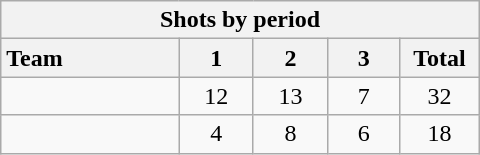<table class="wikitable" style="width:20em;">
<tr>
<th colspan="6">Shots by period</th>
</tr>
<tr>
<th style="width:8em; text-align:left;">Team</th>
<th style="width:3em;">1</th>
<th style="width:3em;">2</th>
<th style="width:3em;">3</th>
<th style="width:3em;">Total</th>
</tr>
<tr style="text-align:center;">
<td style="text-align:left;"></td>
<td>12</td>
<td>13</td>
<td>7</td>
<td>32</td>
</tr>
<tr style="text-align:center;">
<td style="text-align:left;"></td>
<td>4</td>
<td>8</td>
<td>6</td>
<td>18</td>
</tr>
</table>
